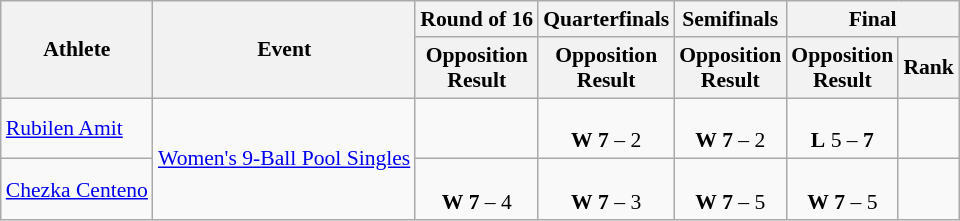<table class=wikitable style="font-size:90%">
<tr>
<th rowspan=2>Athlete</th>
<th rowspan=2>Event</th>
<th>Round of 16</th>
<th>Quarterfinals</th>
<th>Semifinals</th>
<th colspan=2>Final</th>
</tr>
<tr>
<th>Opposition<br>Result</th>
<th>Opposition<br>Result</th>
<th>Opposition<br>Result</th>
<th>Opposition<br>Result</th>
<th>Rank</th>
</tr>
<tr>
<td><a href='#'>Rubilen Amit</a></td>
<td rowspan=2><a href='#'>Women's 9-Ball Pool Singles</a></td>
<td></td>
<td align=center> <br><strong>W</strong> <strong>7</strong> – 2</td>
<td align=center> <br> <strong>W</strong> <strong>7</strong> – 2</td>
<td align=center> <br> <strong>L</strong> 5 – <strong>7</strong></td>
<td align=center></td>
</tr>
<tr>
<td><a href='#'>Chezka Centeno</a></td>
<td align=center> <br> <strong>W</strong> <strong>7</strong> – 4</td>
<td align=center> <br> <strong>W</strong> <strong>7</strong> – 3</td>
<td align=center> <br> <strong>W</strong> <strong>7</strong> – 5</td>
<td align=center> <br>  <strong>W</strong> <strong>7</strong> – 5</td>
<td align=center></td>
</tr>
</table>
